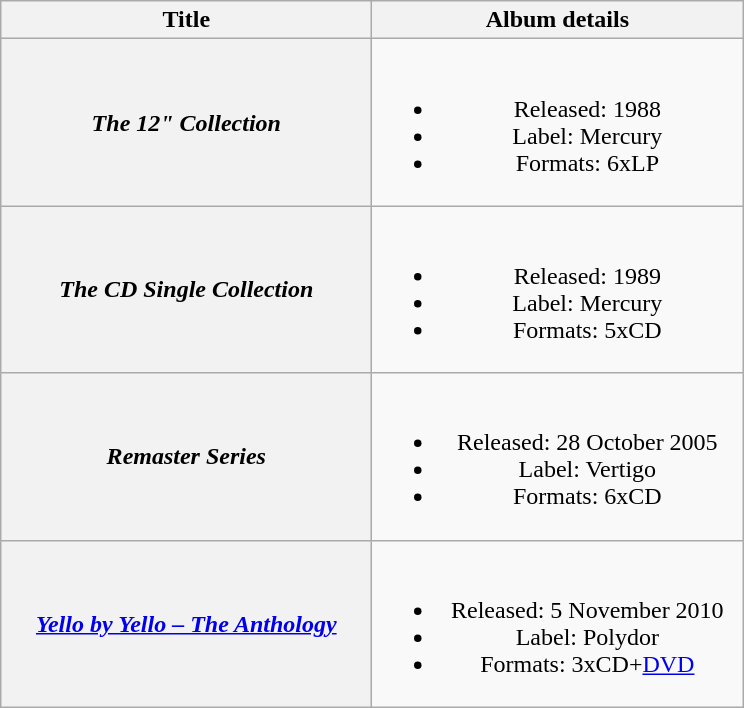<table class="wikitable plainrowheaders" style="text-align:center;">
<tr>
<th scope="col" style="width:15em;">Title</th>
<th scope="col" style="width:15em;">Album details</th>
</tr>
<tr>
<th scope="row"><em>The 12" Collection</em></th>
<td><br><ul><li>Released: 1988</li><li>Label: Mercury</li><li>Formats: 6xLP</li></ul></td>
</tr>
<tr>
<th scope="row"><em>The CD Single Collection</em></th>
<td><br><ul><li>Released: 1989</li><li>Label: Mercury</li><li>Formats: 5xCD</li></ul></td>
</tr>
<tr>
<th scope="row"><em>Remaster Series</em></th>
<td><br><ul><li>Released: 28 October 2005</li><li>Label: Vertigo</li><li>Formats: 6xCD</li></ul></td>
</tr>
<tr>
<th scope="row"><em><a href='#'>Yello by Yello – The Anthology</a></em></th>
<td><br><ul><li>Released: 5 November 2010</li><li>Label: Polydor</li><li>Formats: 3xCD+<a href='#'>DVD</a></li></ul></td>
</tr>
</table>
